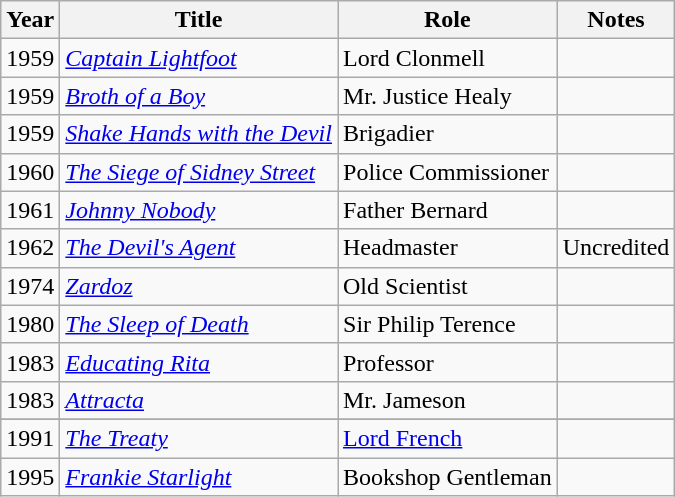<table class="wikitable">
<tr>
<th>Year</th>
<th>Title</th>
<th>Role</th>
<th>Notes</th>
</tr>
<tr>
<td>1959</td>
<td><em><a href='#'>Captain Lightfoot</a></em></td>
<td>Lord Clonmell</td>
<td></td>
</tr>
<tr>
<td>1959</td>
<td><em><a href='#'>Broth of a Boy</a></em></td>
<td>Mr. Justice Healy</td>
<td></td>
</tr>
<tr>
<td>1959</td>
<td><em><a href='#'>Shake Hands with the Devil</a></em></td>
<td>Brigadier</td>
<td></td>
</tr>
<tr>
<td>1960</td>
<td><em><a href='#'>The Siege of Sidney Street</a></em></td>
<td>Police Commissioner</td>
<td></td>
</tr>
<tr>
<td>1961</td>
<td><em><a href='#'>Johnny Nobody</a></em></td>
<td>Father Bernard</td>
<td></td>
</tr>
<tr>
<td>1962</td>
<td><em><a href='#'>The Devil's Agent</a></em></td>
<td>Headmaster</td>
<td>Uncredited</td>
</tr>
<tr>
<td>1974</td>
<td><em><a href='#'>Zardoz</a></em></td>
<td>Old Scientist</td>
<td></td>
</tr>
<tr>
<td>1980</td>
<td><em><a href='#'>The Sleep of Death</a></em></td>
<td>Sir Philip Terence</td>
<td></td>
</tr>
<tr>
<td>1983</td>
<td><em><a href='#'>Educating Rita</a></em></td>
<td>Professor</td>
<td></td>
</tr>
<tr>
<td>1983</td>
<td><em><a href='#'>Attracta</a></em></td>
<td>Mr. Jameson</td>
<td></td>
</tr>
<tr>
</tr>
<tr>
<td>1991</td>
<td><em><a href='#'>The Treaty</a></em></td>
<td><a href='#'>Lord French</a></td>
<td></td>
</tr>
<tr>
<td>1995</td>
<td><em><a href='#'>Frankie Starlight</a></em></td>
<td>Bookshop Gentleman</td>
<td></td>
</tr>
</table>
